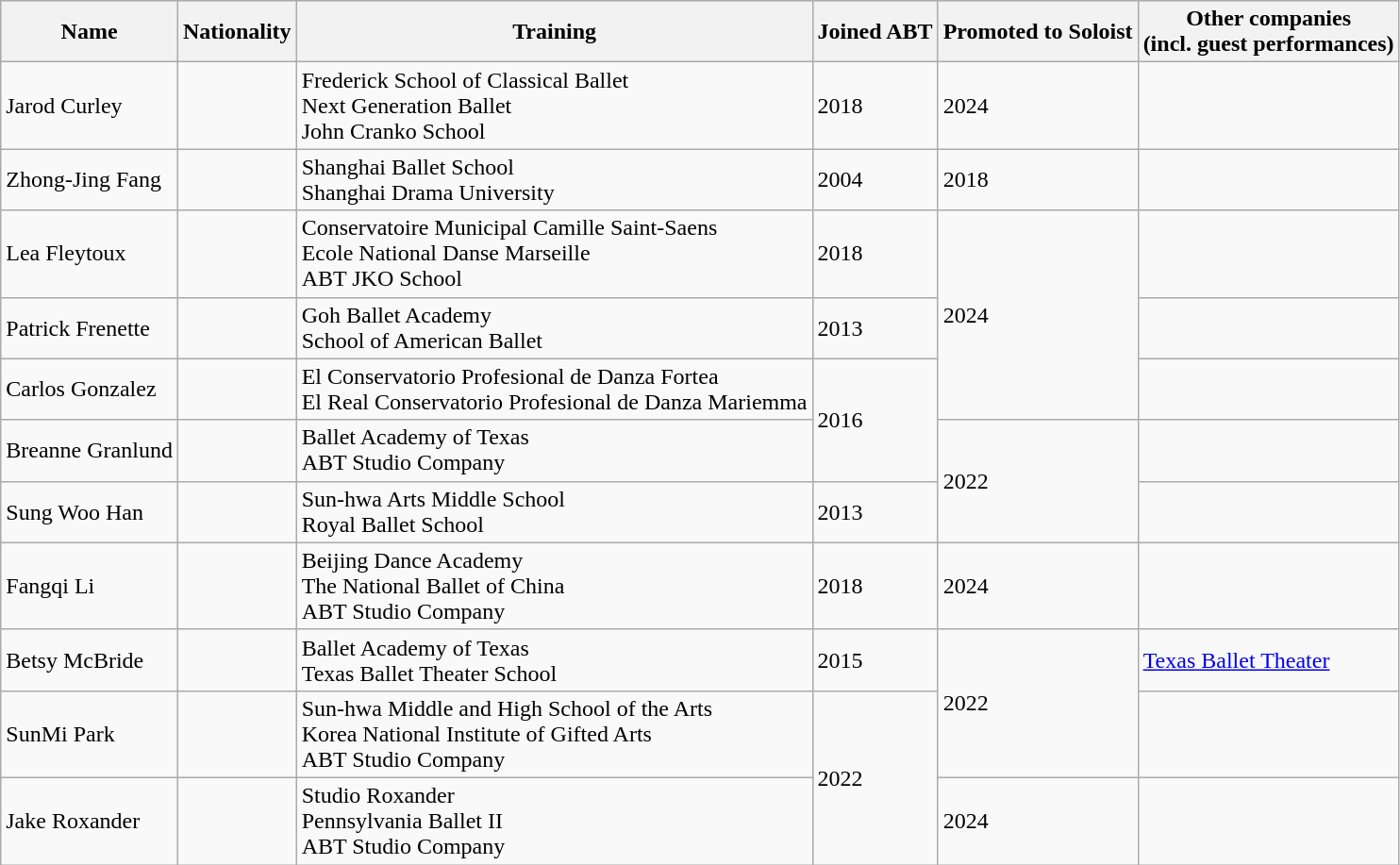<table class="wikitable">
<tr>
<th>Name</th>
<th>Nationality</th>
<th>Training</th>
<th>Joined ABT</th>
<th>Promoted to Soloist</th>
<th>Other companies <br> (incl. guest performances)</th>
</tr>
<tr>
<td>Jarod Curley</td>
<td></td>
<td>Frederick School of Classical Ballet<br>Next Generation Ballet<br>John Cranko School</td>
<td>2018</td>
<td>2024</td>
<td></td>
</tr>
<tr>
<td>Zhong-Jing Fang</td>
<td></td>
<td>Shanghai Ballet School<br>Shanghai Drama University</td>
<td>2004</td>
<td>2018</td>
<td></td>
</tr>
<tr>
<td>Lea Fleytoux</td>
<td></td>
<td>Conservatoire Municipal Camille Saint-Saens<br>Ecole National Danse Marseille<br>ABT JKO School</td>
<td>2018</td>
<td rowspan="3">2024</td>
<td></td>
</tr>
<tr>
<td>Patrick Frenette</td>
<td></td>
<td>Goh Ballet Academy<br>School of American Ballet</td>
<td>2013</td>
<td></td>
</tr>
<tr>
<td>Carlos Gonzalez</td>
<td></td>
<td>El Conservatorio Profesional de Danza Fortea<br>El Real Conservatorio Profesional de Danza Mariemma</td>
<td rowspan="2">2016</td>
<td></td>
</tr>
<tr>
<td>Breanne Granlund</td>
<td></td>
<td>Ballet Academy of Texas<br>ABT Studio Company</td>
<td rowspan="2">2022</td>
<td></td>
</tr>
<tr>
<td>Sung Woo Han</td>
<td></td>
<td>Sun-hwa Arts Middle School<br>Royal Ballet School</td>
<td>2013</td>
<td></td>
</tr>
<tr>
<td>Fangqi Li</td>
<td></td>
<td>Beijing Dance Academy<br>The National Ballet of China<br>ABT Studio Company</td>
<td>2018</td>
<td>2024</td>
<td></td>
</tr>
<tr>
<td>Betsy McBride</td>
<td></td>
<td>Ballet Academy of Texas<br>Texas Ballet Theater School</td>
<td>2015</td>
<td rowspan="2">2022</td>
<td><a href='#'>Texas Ballet Theater</a></td>
</tr>
<tr>
<td>SunMi Park</td>
<td></td>
<td>Sun-hwa Middle and High School of the Arts<br>Korea National Institute of Gifted Arts<br>ABT Studio Company</td>
<td rowspan="2">2022</td>
<td></td>
</tr>
<tr>
<td>Jake Roxander</td>
<td></td>
<td>Studio Roxander<br>Pennsylvania Ballet II<br>ABT Studio Company</td>
<td>2024</td>
<td></td>
</tr>
</table>
